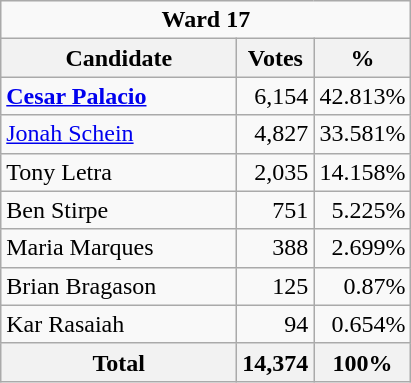<table class="wikitable">
<tr>
<td Colspan="3" align="center"><strong>Ward 17</strong></td>
</tr>
<tr>
<th bgcolor="#DDDDFF" width="150px">Candidate</th>
<th bgcolor="#DDDDFF">Votes</th>
<th bgcolor="#DDDDFF">%</th>
</tr>
<tr>
<td><strong><a href='#'>Cesar Palacio</a></strong></td>
<td align=right>6,154</td>
<td align=right>42.813%</td>
</tr>
<tr>
<td><a href='#'>Jonah Schein</a></td>
<td align=right>4,827</td>
<td align=right>33.581%</td>
</tr>
<tr>
<td>Tony Letra</td>
<td align=right>2,035</td>
<td align=right>14.158%</td>
</tr>
<tr>
<td>Ben Stirpe</td>
<td align=right>751</td>
<td align=right>5.225%</td>
</tr>
<tr>
<td>Maria Marques</td>
<td align=right>388</td>
<td align=right>2.699%</td>
</tr>
<tr>
<td>Brian Bragason</td>
<td align=right>125</td>
<td align=right>0.87%</td>
</tr>
<tr>
<td>Kar Rasaiah</td>
<td align=right>94</td>
<td align=right>0.654%</td>
</tr>
<tr>
<th>Total</th>
<th align=right>14,374</th>
<th align=right>100%</th>
</tr>
</table>
